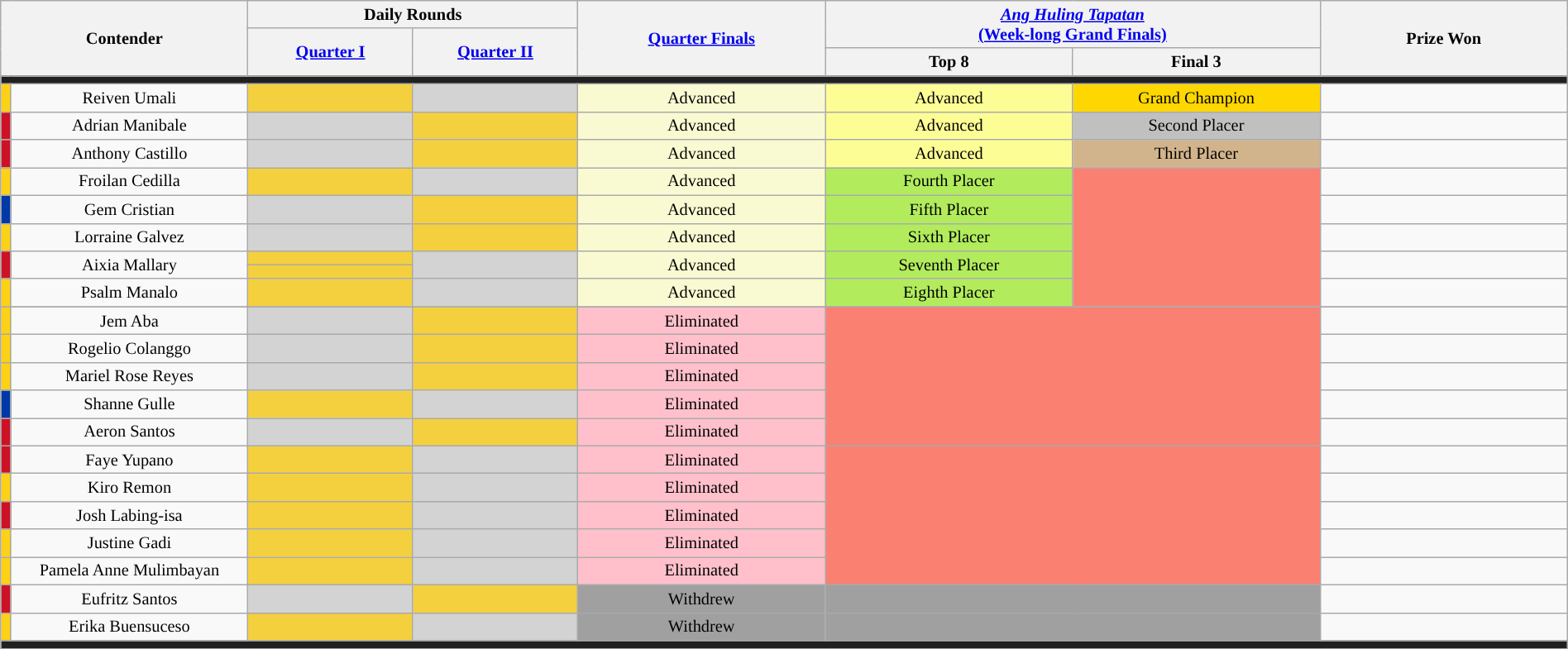<table class="wikitable" style="width:100%;text-align:center;font-size:85%;">
<tr>
<th rowspan="3" colspan="2" width=15%>Contender</th>
<th colspan="2" width="15%">Daily Rounds</th>
<th rowspan="3" width=15%><a href='#'>Quarter Finals</a></th>
<th rowspan="2" colspan="2" width=15%><a href='#'><em>Ang Huling Tapatan</em><br>(Week-long Grand Finals)</a></th>
<th rowspan="3" width=15%>Prize Won</th>
</tr>
<tr>
<th rowspan="2" width=10%><a href='#'>Quarter I</a></th>
<th rowspan="2" width=10%><a href='#'>Quarter II</a></th>
</tr>
<tr>
<th width=15%>Top 8</th>
<th width=15%>Final 3</th>
</tr>
<tr>
<th colspan="12" style="background-color:#202020;"></th>
</tr>
<tr>
<th style="background-color:#FCD116;"></th>
<td>Reiven Umali</td>
<td style="background:#F4D03F;"> </td>
<td style="background:lightgray;"></td>
<td style="background:#FAFAD2;">Advanced</td>
<td style="background:#FDFD96;">Advanced</td>
<td style="background:gold;">Grand Champion</td>
<td></td>
</tr>
<tr>
<th style="background-color:#CE1126;"></th>
<td>Adrian Manibale</td>
<td style="background:lightgray;"></td>
<td style="background:#F4D03F;">   </td>
<td style="background:#FAFAD2;">Advanced</td>
<td style="background:#FDFD96;">Advanced</td>
<td style="background:silver;">Second Placer</td>
<td></td>
</tr>
<tr>
<th style="background-color:#CE1126;"></th>
<td>Anthony Castillo</td>
<td style="background:lightgray;"></td>
<td style="background:#F4D03F;">     </td>
<td style="background:#FAFAD2;">Advanced</td>
<td style="background:#FDFD96;">Advanced</td>
<td style="background:tan;">Third Placer</td>
<td></td>
</tr>
<tr>
<th style="background-color:#FCD116;"></th>
<td>Froilan Cedilla</td>
<td style="background:#F4D03F;">     </td>
<td style="background:lightgray;"></td>
<td style="background:#FAFAD2;">Advanced</td>
<td style="background:#B2EC5D;">Fourth Placer</td>
<td rowspan="6" style="background-color:salmon;"><small></small></td>
<td></td>
</tr>
<tr>
<th style="background-color:#0038A8;"></th>
<td>Gem Cristian</td>
<td style="background:lightgray;"></td>
<td style="background:#F4D03F;"> </td>
<td style="background:#FAFAD2;">Advanced</td>
<td style="background:#B2EC5D;">Fifth Placer</td>
<td></td>
</tr>
<tr>
<th style="background-color:#FCD116;"></th>
<td>Lorraine Galvez</td>
<td style="background:lightgray;"></td>
<td style="background:#F4D03F;">     </td>
<td style="background:#FAFAD2;">Advanced</td>
<td style="background:#B2EC5D;">Sixth Placer</td>
<td></td>
</tr>
<tr>
<th rowspan="2" style="background-color:#CE1126;"></th>
<td rowspan="2">Aixia Mallary</td>
<td style="background:#F4D03F;"></td>
<td rowspan="2" style="background:lightgray;"></td>
<td rowspan="2" style="background:#FAFAD2;">Advanced</td>
<td rowspan="2" style="background:#B2EC5D;">Seventh Placer</td>
<td rowspan="2"></td>
</tr>
<tr>
<td style="background:#F4D03F;">     </td>
</tr>
<tr>
<th style="background-color:#FCD116;"></th>
<td>Psalm Manalo</td>
<td style="background:#F4D03F;">    </td>
<td style="background:lightgray;"></td>
<td style="background:#FAFAD2;">Advanced</td>
<td style="background:#B2EC5D;">Eighth Placer</td>
<td></td>
</tr>
<tr>
</tr>
<tr>
<th style="background-color:#FCD116;"></th>
<td>Jem Aba</td>
<td style="background:lightgray;"></td>
<td style="background:#F4D03F;">     </td>
<td style="background:pink;">Eliminated</td>
<td colspan="2" rowspan="5" style="background-color:salmon;"><small></small></td>
<td></td>
</tr>
<tr>
<th style="background-color:#FCD116;"></th>
<td>Rogelio Colanggo</td>
<td style="background:lightgray;"></td>
<td style="background:#F4D03F;">  </td>
<td style="background:pink;">Eliminated</td>
<td></td>
</tr>
<tr>
<th style="background-color:#FCD116;"></th>
<td>Mariel Rose Reyes</td>
<td style="background:lightgray;"></td>
<td style="background:#F4D03F;"> </td>
<td style="background:pink;">Eliminated</td>
<td></td>
</tr>
<tr>
<th style="background-color:#0038A8;"></th>
<td>Shanne Gulle</td>
<td style="background:#F4D03F;">     </td>
<td style="background:lightgray;"></td>
<td style="background:pink;">Eliminated</td>
<td></td>
</tr>
<tr>
<th style="background-color:#CE1126;"></th>
<td>Aeron Santos</td>
<td style="background:lightgray;"></td>
<td style="background:#F4D03F;">     </td>
<td style="background:pink;">Eliminated</td>
<td></td>
</tr>
<tr>
<th style="background-color:#CE1126"></th>
<td>Faye Yupano</td>
<td style="background:#F4D03F;">     </td>
<td style="background:lightgray;"></td>
<td style="background:pink;">Eliminated</td>
<td colspan="2" rowspan="5" style="background-color:salmon;"><small></small></td>
<td></td>
</tr>
<tr>
<th style="background-color:#FCD116;"></th>
<td>Kiro Remon</td>
<td style="background:#F4D03F;"> </td>
<td style="background:lightgray;"></td>
<td style="background:pink;">Eliminated</td>
<td></td>
</tr>
<tr>
<th style="background-color:#CE1126"></th>
<td>Josh Labing-isa</td>
<td style="background:#F4D03F;">     </td>
<td style="background:lightgray;"></td>
<td style="background:pink;">Eliminated</td>
<td></td>
</tr>
<tr>
<th style="background-color:#FCD116;"></th>
<td>Justine Gadi</td>
<td style="background:#F4D03F;">   </td>
<td style="background:lightgray;"></td>
<td style="background:pink;">Eliminated</td>
<td></td>
</tr>
<tr>
<th style="background-color:#FCD116;"></th>
<td>Pamela Anne Mulimbayan</td>
<td style="background:#F4D03F;">     </td>
<td style="background:lightgray;"></td>
<td style="background:pink;">Eliminated</td>
<td></td>
</tr>
<tr>
<th style="background-color:#CE1126;"></th>
<td>Eufritz Santos</td>
<td style="background:lightgray;"></td>
<td style="background:#F4D03F;">   </td>
<td style="background:#a0a0a0;">Withdrew</td>
<td colspan="2" style="background-color:#a0a0a0;"><small></small></td>
<td></td>
</tr>
<tr>
<th style="background-color:#FCD116;"></th>
<td>Erika Buensuceso</td>
<td style="background:#F4D03F;"> </td>
<td style="background:lightgray;"></td>
<td style="background:#a0a0a0;">Withdrew</td>
<td colspan="2" style="background-color:#a0a0a0;"><small></small></td>
<td></td>
</tr>
<tr>
<th colspan="12" style="background-color:#202020;"></th>
</tr>
</table>
